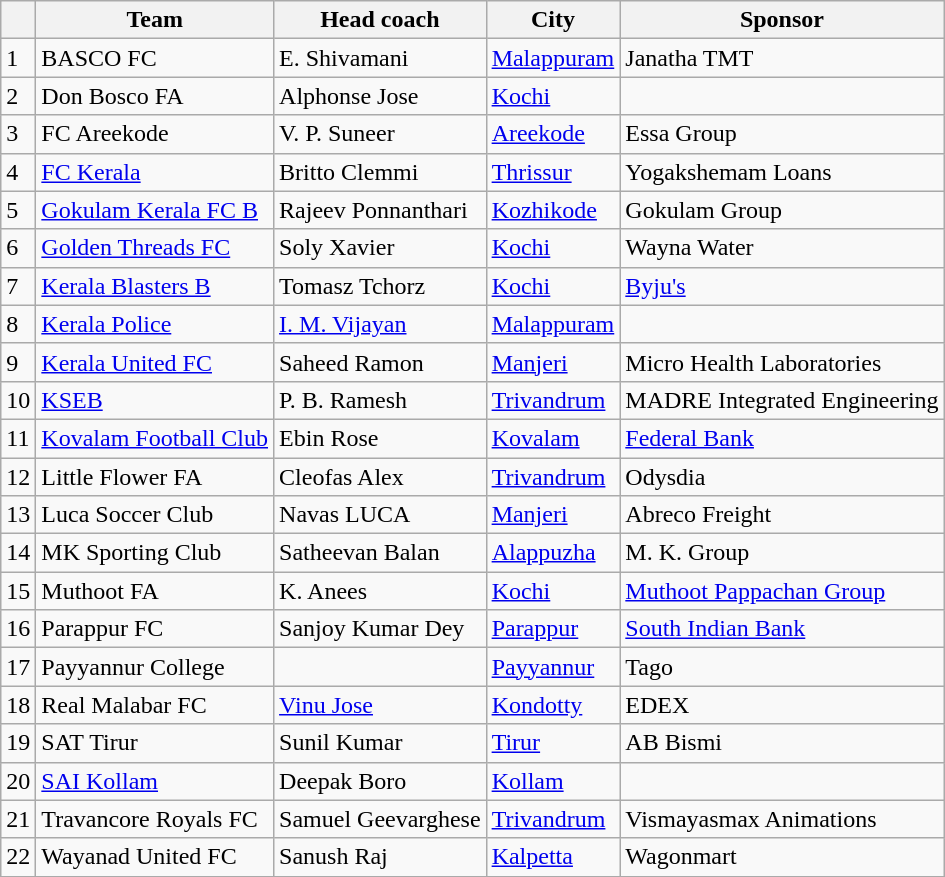<table class="wikitable">
<tr>
<th></th>
<th>Team</th>
<th>Head coach</th>
<th>City</th>
<th>Sponsor</th>
</tr>
<tr>
<td>1</td>
<td>BASCO FC</td>
<td> E. Shivamani</td>
<td><a href='#'>Malappuram</a></td>
<td>Janatha TMT</td>
</tr>
<tr>
<td>2</td>
<td>Don Bosco FA</td>
<td> Alphonse Jose</td>
<td><a href='#'>Kochi</a></td>
<td></td>
</tr>
<tr>
<td>3</td>
<td>FC Areekode</td>
<td> V. P. Suneer</td>
<td><a href='#'>Areekode</a></td>
<td>Essa Group</td>
</tr>
<tr>
<td>4</td>
<td><a href='#'>FC Kerala</a></td>
<td> Britto Clemmi</td>
<td><a href='#'>Thrissur</a></td>
<td>Yogakshemam Loans</td>
</tr>
<tr>
<td>5</td>
<td><a href='#'>Gokulam Kerala FC B</a></td>
<td> Rajeev Ponnanthari</td>
<td><a href='#'>Kozhikode</a></td>
<td>Gokulam Group</td>
</tr>
<tr>
<td>6</td>
<td><a href='#'>Golden Threads FC</a></td>
<td> Soly Xavier</td>
<td><a href='#'>Kochi</a></td>
<td>Wayna Water </td>
</tr>
<tr>
<td>7</td>
<td><a href='#'>Kerala Blasters B</a></td>
<td> Tomasz Tchorz</td>
<td><a href='#'>Kochi</a></td>
<td><a href='#'>Byju's</a></td>
</tr>
<tr>
<td>8</td>
<td><a href='#'>Kerala Police</a></td>
<td> <a href='#'>I. M. Vijayan</a></td>
<td><a href='#'>Malappuram</a></td>
<td></td>
</tr>
<tr>
<td>9</td>
<td><a href='#'>Kerala United FC</a></td>
<td> Saheed Ramon</td>
<td><a href='#'>Manjeri</a></td>
<td>Micro Health Laboratories </td>
</tr>
<tr>
<td>10</td>
<td><a href='#'>KSEB</a></td>
<td> P. B. Ramesh</td>
<td><a href='#'>Trivandrum</a></td>
<td>MADRE Integrated Engineering </td>
</tr>
<tr>
<td>11</td>
<td><a href='#'>Kovalam Football Club</a></td>
<td> Ebin Rose</td>
<td><a href='#'>Kovalam</a></td>
<td><a href='#'>Federal Bank</a></td>
</tr>
<tr>
<td>12</td>
<td>Little Flower FA</td>
<td> Cleofas Alex</td>
<td><a href='#'>Trivandrum</a></td>
<td>Odysdia </td>
</tr>
<tr>
<td>13</td>
<td>Luca Soccer Club</td>
<td> Navas LUCA</td>
<td><a href='#'>Manjeri</a></td>
<td>Abreco Freight </td>
</tr>
<tr>
<td>14</td>
<td>MK Sporting Club</td>
<td> Satheevan Balan</td>
<td><a href='#'>Alappuzha</a></td>
<td>M. K. Group</td>
</tr>
<tr>
<td>15</td>
<td>Muthoot FA</td>
<td> K. Anees</td>
<td><a href='#'>Kochi</a></td>
<td><a href='#'>Muthoot Pappachan Group</a></td>
</tr>
<tr>
<td>16</td>
<td>Parappur FC</td>
<td> Sanjoy Kumar Dey</td>
<td><a href='#'>Parappur</a></td>
<td><a href='#'>South Indian Bank</a></td>
</tr>
<tr>
<td>17</td>
<td>Payyannur College</td>
<td></td>
<td><a href='#'>Payyannur</a></td>
<td>Tago</td>
</tr>
<tr>
<td>18</td>
<td>Real Malabar FC</td>
<td> <a href='#'>Vinu Jose</a></td>
<td><a href='#'>Kondotty</a></td>
<td>EDEX</td>
</tr>
<tr>
<td>19</td>
<td>SAT Tirur</td>
<td> Sunil Kumar</td>
<td><a href='#'>Tirur</a></td>
<td>AB Bismi </td>
</tr>
<tr>
<td>20</td>
<td><a href='#'>SAI Kollam</a></td>
<td> Deepak Boro</td>
<td><a href='#'>Kollam</a></td>
<td></td>
</tr>
<tr>
<td>21</td>
<td>Travancore Royals FC</td>
<td> Samuel Geevarghese</td>
<td><a href='#'>Trivandrum</a></td>
<td>Vismayasmax Animations </td>
</tr>
<tr>
<td>22</td>
<td>Wayanad United FC </td>
<td> Sanush Raj</td>
<td><a href='#'>Kalpetta</a></td>
<td>Wagonmart</td>
</tr>
<tr>
</tr>
</table>
